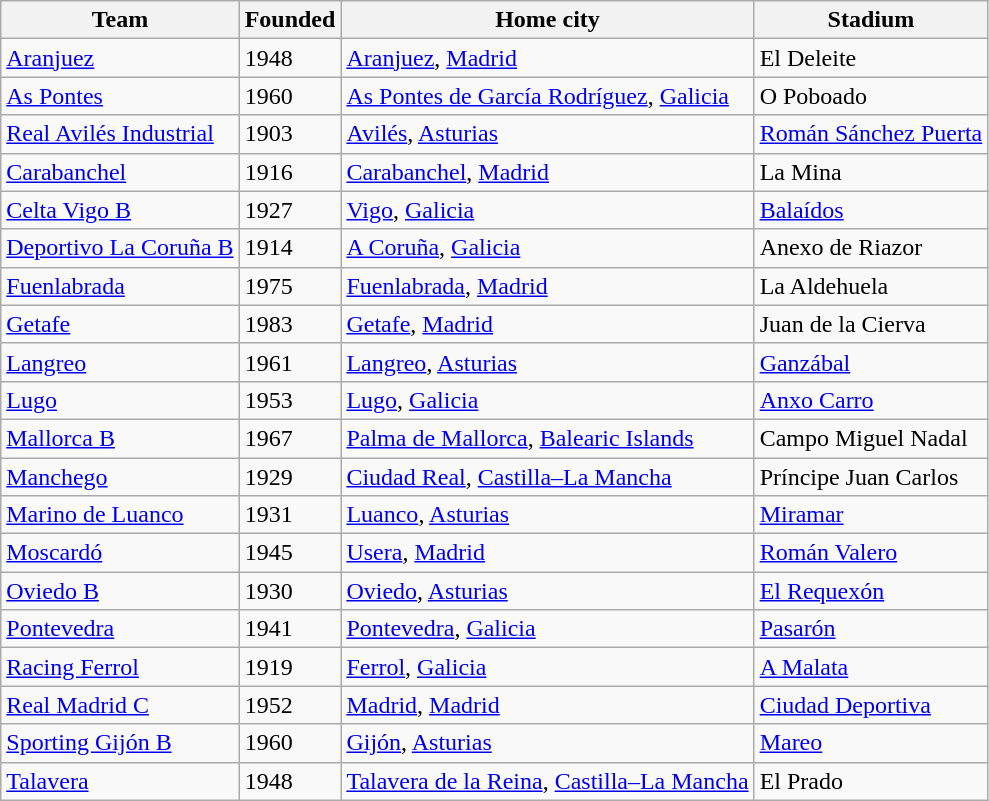<table class="wikitable sortable">
<tr>
<th>Team</th>
<th>Founded</th>
<th>Home city</th>
<th>Stadium</th>
</tr>
<tr>
<td><a href='#'>Aranjuez</a></td>
<td>1948</td>
<td><a href='#'>Aranjuez</a>, <a href='#'>Madrid</a></td>
<td>El Deleite</td>
</tr>
<tr>
<td><a href='#'>As Pontes</a></td>
<td>1960</td>
<td><a href='#'>As Pontes de García Rodríguez</a>, <a href='#'>Galicia</a></td>
<td>O Poboado</td>
</tr>
<tr>
<td><a href='#'>Real Avilés Industrial</a></td>
<td>1903</td>
<td><a href='#'>Avilés</a>, <a href='#'>Asturias</a></td>
<td><a href='#'>Román Sánchez Puerta</a></td>
</tr>
<tr>
<td><a href='#'>Carabanchel</a></td>
<td>1916</td>
<td><a href='#'>Carabanchel</a>, <a href='#'>Madrid</a></td>
<td>La Mina</td>
</tr>
<tr>
<td><a href='#'>Celta Vigo B</a></td>
<td>1927</td>
<td><a href='#'>Vigo</a>, <a href='#'>Galicia</a></td>
<td><a href='#'>Balaídos</a></td>
</tr>
<tr>
<td><a href='#'>Deportivo La Coruña B</a></td>
<td>1914</td>
<td><a href='#'>A Coruña</a>, <a href='#'>Galicia</a></td>
<td>Anexo de Riazor</td>
</tr>
<tr>
<td><a href='#'>Fuenlabrada</a></td>
<td>1975</td>
<td><a href='#'>Fuenlabrada</a>, <a href='#'>Madrid</a></td>
<td>La Aldehuela</td>
</tr>
<tr>
<td><a href='#'>Getafe</a></td>
<td>1983</td>
<td><a href='#'>Getafe</a>, <a href='#'>Madrid</a></td>
<td>Juan de la Cierva</td>
</tr>
<tr>
<td><a href='#'>Langreo</a></td>
<td>1961</td>
<td><a href='#'>Langreo</a>, <a href='#'>Asturias</a></td>
<td><a href='#'>Ganzábal</a></td>
</tr>
<tr>
<td><a href='#'>Lugo</a></td>
<td>1953</td>
<td><a href='#'>Lugo</a>, <a href='#'>Galicia</a></td>
<td><a href='#'>Anxo Carro</a></td>
</tr>
<tr>
<td><a href='#'>Mallorca B</a></td>
<td>1967</td>
<td><a href='#'>Palma de Mallorca</a>, <a href='#'>Balearic Islands</a></td>
<td>Campo Miguel Nadal</td>
</tr>
<tr>
<td><a href='#'>Manchego</a></td>
<td>1929</td>
<td><a href='#'>Ciudad Real</a>, <a href='#'>Castilla–La Mancha</a></td>
<td>Príncipe Juan Carlos</td>
</tr>
<tr>
<td><a href='#'>Marino de Luanco</a></td>
<td>1931</td>
<td><a href='#'>Luanco</a>, <a href='#'>Asturias</a></td>
<td><a href='#'>Miramar</a></td>
</tr>
<tr>
<td><a href='#'>Moscardó</a></td>
<td>1945</td>
<td><a href='#'>Usera</a>, <a href='#'>Madrid</a></td>
<td><a href='#'>Román Valero</a></td>
</tr>
<tr>
<td><a href='#'>Oviedo B</a></td>
<td>1930</td>
<td><a href='#'>Oviedo</a>, <a href='#'>Asturias</a></td>
<td><a href='#'>El Requexón</a></td>
</tr>
<tr>
<td><a href='#'>Pontevedra</a></td>
<td>1941</td>
<td><a href='#'>Pontevedra</a>, <a href='#'>Galicia</a></td>
<td><a href='#'>Pasarón</a></td>
</tr>
<tr>
<td><a href='#'>Racing Ferrol</a></td>
<td>1919</td>
<td><a href='#'>Ferrol</a>, <a href='#'>Galicia</a></td>
<td><a href='#'>A Malata</a></td>
</tr>
<tr>
<td><a href='#'>Real Madrid C</a></td>
<td>1952</td>
<td><a href='#'>Madrid</a>, <a href='#'>Madrid</a></td>
<td><a href='#'>Ciudad Deportiva</a></td>
</tr>
<tr>
<td><a href='#'>Sporting Gijón B</a></td>
<td>1960</td>
<td><a href='#'>Gijón</a>, <a href='#'>Asturias</a></td>
<td><a href='#'>Mareo</a></td>
</tr>
<tr>
<td><a href='#'>Talavera</a></td>
<td>1948</td>
<td><a href='#'>Talavera de la Reina</a>, <a href='#'>Castilla–La Mancha</a></td>
<td>El Prado</td>
</tr>
</table>
